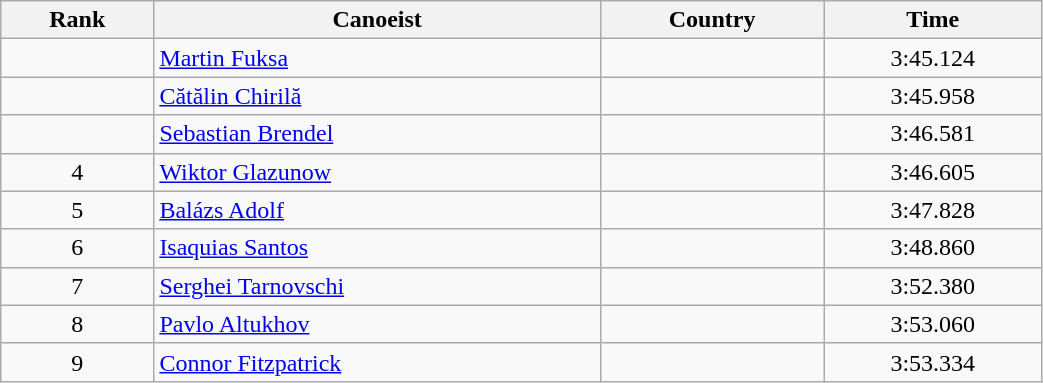<table class="wikitable" style="text-align:center;width: 55%">
<tr>
<th>Rank</th>
<th>Canoeist</th>
<th>Country</th>
<th>Time</th>
</tr>
<tr>
<td></td>
<td align="left"><a href='#'>Martin Fuksa</a></td>
<td align="left"></td>
<td>3:45.124</td>
</tr>
<tr>
<td></td>
<td align="left"><a href='#'>Cătălin Chirilă</a></td>
<td align="left"></td>
<td>3:45.958</td>
</tr>
<tr>
<td></td>
<td align="left"><a href='#'>Sebastian Brendel</a></td>
<td align="left"></td>
<td>3:46.581</td>
</tr>
<tr>
<td>4</td>
<td align="left"><a href='#'>Wiktor Glazunow</a></td>
<td align="left"></td>
<td>3:46.605</td>
</tr>
<tr>
<td>5</td>
<td align="left"><a href='#'>Balázs Adolf</a></td>
<td align="left"></td>
<td>3:47.828</td>
</tr>
<tr>
<td>6</td>
<td align="left"><a href='#'>Isaquias Santos</a></td>
<td align="left"></td>
<td>3:48.860</td>
</tr>
<tr>
<td>7</td>
<td align="left"><a href='#'>Serghei Tarnovschi</a></td>
<td align="left"></td>
<td>3:52.380</td>
</tr>
<tr>
<td>8</td>
<td align="left"><a href='#'>Pavlo Altukhov</a></td>
<td align="left"></td>
<td>3:53.060</td>
</tr>
<tr>
<td>9</td>
<td align="left"><a href='#'>Connor Fitzpatrick</a></td>
<td align="left"></td>
<td>3:53.334</td>
</tr>
</table>
